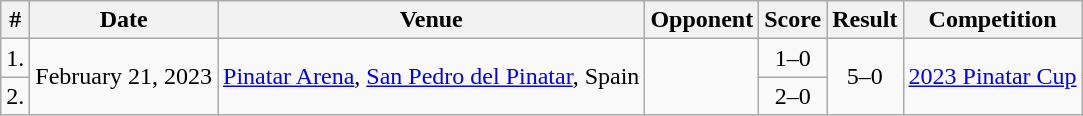<table class="wikitable">
<tr>
<th>#</th>
<th>Date</th>
<th>Venue</th>
<th>Opponent</th>
<th>Score</th>
<th>Result</th>
<th>Competition</th>
</tr>
<tr>
<td>1.</td>
<td rowspan=2>February 21, 2023</td>
<td rowspan=2><a href='#'>Pinatar Arena</a>, <a href='#'>San Pedro del Pinatar</a>, Spain</td>
<td rowspan=2></td>
<td style="text-align:center;">1–0</td>
<td rowspan=2 style="text-align:center;">5–0</td>
<td rowspan=2><a href='#'>2023 Pinatar Cup</a></td>
</tr>
<tr>
<td>2.</td>
<td style="text-align:center;">2–0</td>
</tr>
</table>
